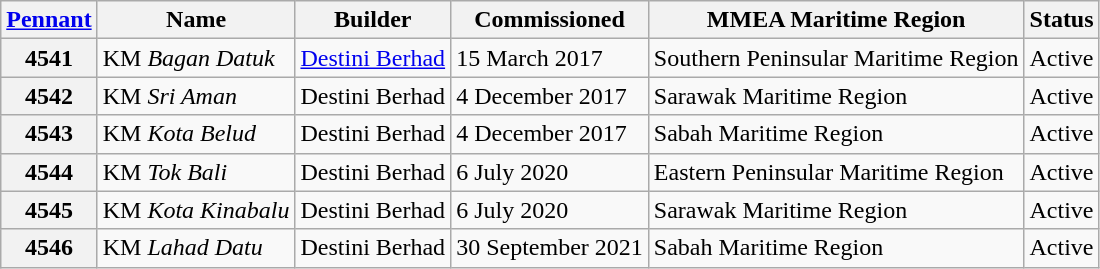<table class="wikitable plainrowheaders">
<tr>
<th scope="col"><a href='#'>Pennant</a></th>
<th scope="col">Name</th>
<th scope="col">Builder</th>
<th scope="col">Commissioned</th>
<th scope="col">MMEA Maritime Region</th>
<th scope="col">Status</th>
</tr>
<tr>
<th scope="row">4541</th>
<td>KM <em>Bagan Datuk</em></td>
<td><a href='#'>Destini Berhad</a></td>
<td>15 March 2017</td>
<td>Southern Peninsular Maritime Region</td>
<td>Active</td>
</tr>
<tr>
<th scope="row">4542</th>
<td>KM <em>Sri Aman</em></td>
<td>Destini Berhad</td>
<td>4 December 2017</td>
<td>Sarawak Maritime Region</td>
<td>Active</td>
</tr>
<tr>
<th scope="row">4543</th>
<td>KM <em>Kota Belud </em></td>
<td>Destini Berhad</td>
<td>4 December 2017</td>
<td>Sabah Maritime Region</td>
<td>Active</td>
</tr>
<tr>
<th scope="row">4544</th>
<td>KM <em>Tok Bali  </em></td>
<td>Destini Berhad</td>
<td>6 July 2020</td>
<td>Eastern Peninsular Maritime Region</td>
<td>Active</td>
</tr>
<tr>
<th scope="row">4545</th>
<td>KM <em>Kota Kinabalu  </em></td>
<td>Destini Berhad</td>
<td>6 July 2020</td>
<td>Sarawak Maritime Region</td>
<td>Active</td>
</tr>
<tr>
<th scope="row">4546</th>
<td>KM <em>Lahad Datu</em></td>
<td>Destini Berhad</td>
<td>30 September 2021</td>
<td>Sabah Maritime Region</td>
<td>Active</td>
</tr>
</table>
